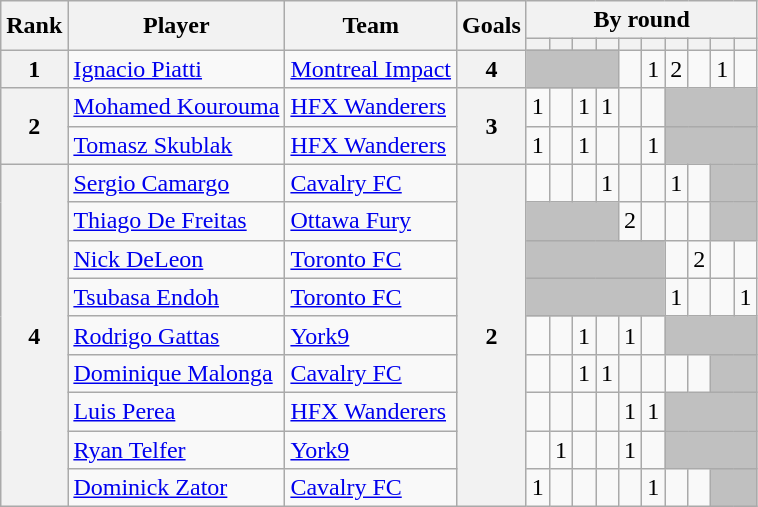<table class="wikitable" style="text-align:center">
<tr>
<th rowspan="2">Rank</th>
<th rowspan="2">Player</th>
<th rowspan="2">Team</th>
<th rowspan="2">Goals</th>
<th colspan="10">By round</th>
</tr>
<tr>
<th></th>
<th></th>
<th></th>
<th></th>
<th></th>
<th></th>
<th></th>
<th></th>
<th></th>
<th></th>
</tr>
<tr>
<th>1</th>
<td align="left"> <a href='#'>Ignacio Piatti</a></td>
<td align="left"><a href='#'>Montreal Impact</a></td>
<th>4</th>
<td bgcolor="silver" colspan=4></td>
<td></td>
<td>1</td>
<td>2</td>
<td></td>
<td>1</td>
<td></td>
</tr>
<tr>
<th rowspan="2">2</th>
<td align="left"> <a href='#'>Mohamed Kourouma</a></td>
<td align="left"><a href='#'>HFX Wanderers</a></td>
<th rowspan="2">3</th>
<td>1</td>
<td></td>
<td>1</td>
<td>1</td>
<td></td>
<td></td>
<td bgcolor="silver" colspan=4></td>
</tr>
<tr>
<td align="left"> <a href='#'>Tomasz Skublak</a></td>
<td align="left"><a href='#'>HFX Wanderers</a></td>
<td>1</td>
<td></td>
<td>1</td>
<td></td>
<td></td>
<td>1</td>
<td bgcolor="silver" colspan=4></td>
</tr>
<tr>
<th rowspan="9">4</th>
<td align="left"> <a href='#'>Sergio Camargo</a></td>
<td align="left"><a href='#'>Cavalry FC</a></td>
<th rowspan="9">2</th>
<td></td>
<td></td>
<td></td>
<td>1</td>
<td></td>
<td></td>
<td>1</td>
<td></td>
<td bgcolor="silver" colspan=2></td>
</tr>
<tr>
<td align="left"> <a href='#'>Thiago De Freitas</a></td>
<td align="left"><a href='#'>Ottawa Fury</a></td>
<td bgcolor="silver" colspan=4></td>
<td>2</td>
<td></td>
<td></td>
<td></td>
<td bgcolor="silver" colspan=2></td>
</tr>
<tr>
<td align="left"> <a href='#'>Nick DeLeon</a></td>
<td align="left"><a href='#'>Toronto FC</a></td>
<td bgcolor="silver" colspan=6></td>
<td></td>
<td>2</td>
<td></td>
<td></td>
</tr>
<tr>
<td align="left"> <a href='#'>Tsubasa Endoh</a></td>
<td align="left"><a href='#'>Toronto FC</a></td>
<td bgcolor="silver" colspan=6></td>
<td>1</td>
<td></td>
<td></td>
<td>1</td>
</tr>
<tr>
<td align="left"> <a href='#'>Rodrigo Gattas</a></td>
<td align="left"><a href='#'>York9</a></td>
<td></td>
<td></td>
<td>1</td>
<td></td>
<td>1</td>
<td></td>
<td bgcolor="silver" colspan=4></td>
</tr>
<tr>
<td align="left"> <a href='#'>Dominique Malonga</a></td>
<td align="left"><a href='#'>Cavalry FC</a></td>
<td></td>
<td></td>
<td>1</td>
<td>1</td>
<td></td>
<td></td>
<td></td>
<td></td>
<td bgcolor="silver" colspan=2></td>
</tr>
<tr>
<td align="left"> <a href='#'>Luis Perea</a></td>
<td align="left"><a href='#'>HFX Wanderers</a></td>
<td></td>
<td></td>
<td></td>
<td></td>
<td>1</td>
<td>1</td>
<td bgcolor="silver" colspan=4></td>
</tr>
<tr>
<td align="left"> <a href='#'>Ryan Telfer</a></td>
<td align="left"><a href='#'>York9</a></td>
<td></td>
<td>1</td>
<td></td>
<td></td>
<td>1</td>
<td></td>
<td bgcolor="silver" colspan=4></td>
</tr>
<tr>
<td align="left"> <a href='#'>Dominick Zator</a></td>
<td align="left"><a href='#'>Cavalry FC</a></td>
<td>1</td>
<td></td>
<td></td>
<td></td>
<td></td>
<td>1</td>
<td></td>
<td></td>
<td bgcolor="silver" colspan=2></td>
</tr>
</table>
